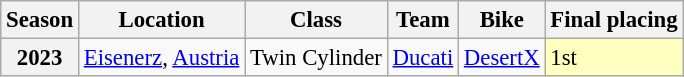<table class="wikitable" style="font-size: 95%;">
<tr>
<th>Season</th>
<th>Location</th>
<th>Class</th>
<th>Team</th>
<th>Bike</th>
<th>Final placing</th>
</tr>
<tr>
<th>2023</th>
<td> <a href='#'>Eisenerz</a>, <a href='#'>Austria</a></td>
<td>Twin Cylinder</td>
<td><a href='#'>Ducati</a></td>
<td><a href='#'>DesertX</a></td>
<td style="background:#FFFFBF;">1st</td>
</tr>
</table>
